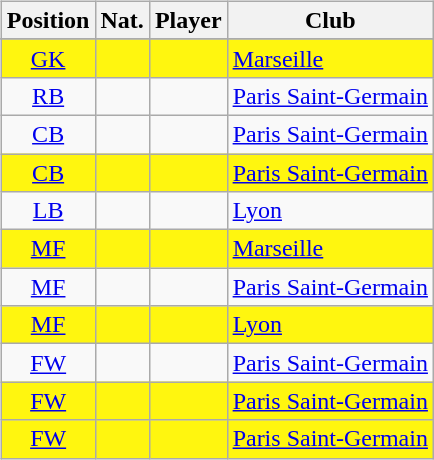<table style="width:100%;">
<tr>
<td width="50%"><br><table class="sortable wikitable" style="text-align: center;">
<tr>
<th>Position</th>
<th>Nat.</th>
<th>Player</th>
<th>Club</th>
</tr>
<tr>
</tr>
<tr bgcolor=#FFF60F>
<td><a href='#'>GK</a></td>
<td></td>
<td align=left></td>
<td align=left><a href='#'>Marseille</a></td>
</tr>
<tr>
<td><a href='#'>RB</a></td>
<td></td>
<td align=left></td>
<td align=left><a href='#'>Paris Saint-Germain</a></td>
</tr>
<tr>
<td><a href='#'>CB</a></td>
<td></td>
<td align=left></td>
<td align=left><a href='#'>Paris Saint-Germain</a></td>
</tr>
<tr bgcolor=#FFF60F>
<td><a href='#'>CB</a></td>
<td></td>
<td align=left></td>
<td align=left><a href='#'>Paris Saint-Germain</a></td>
</tr>
<tr>
<td><a href='#'>LB</a></td>
<td></td>
<td align=left></td>
<td align=left><a href='#'>Lyon</a></td>
</tr>
<tr bgcolor=#FFF60F>
<td><a href='#'>MF</a></td>
<td></td>
<td align=left></td>
<td align=left><a href='#'>Marseille</a></td>
</tr>
<tr>
<td><a href='#'>MF</a></td>
<td></td>
<td align=left></td>
<td align=left><a href='#'>Paris Saint-Germain</a></td>
</tr>
<tr bgcolor=#FFF60F>
<td><a href='#'>MF</a></td>
<td></td>
<td align=left></td>
<td align=left><a href='#'>Lyon</a></td>
</tr>
<tr>
<td><a href='#'>FW</a></td>
<td></td>
<td align=left></td>
<td align=left><a href='#'>Paris Saint-Germain</a></td>
</tr>
<tr bgcolor=#FFF60F>
<td><a href='#'>FW</a></td>
<td></td>
<td align=left></td>
<td align=left><a href='#'>Paris Saint-Germain</a></td>
</tr>
<tr bgcolor=#FFF60F>
<td><a href='#'>FW</a></td>
<td></td>
<td align=left></td>
<td align=left><a href='#'>Paris Saint-Germain</a></td>
</tr>
</table>
</td>
<td width="50%"><br><div>












</div></td>
</tr>
</table>
